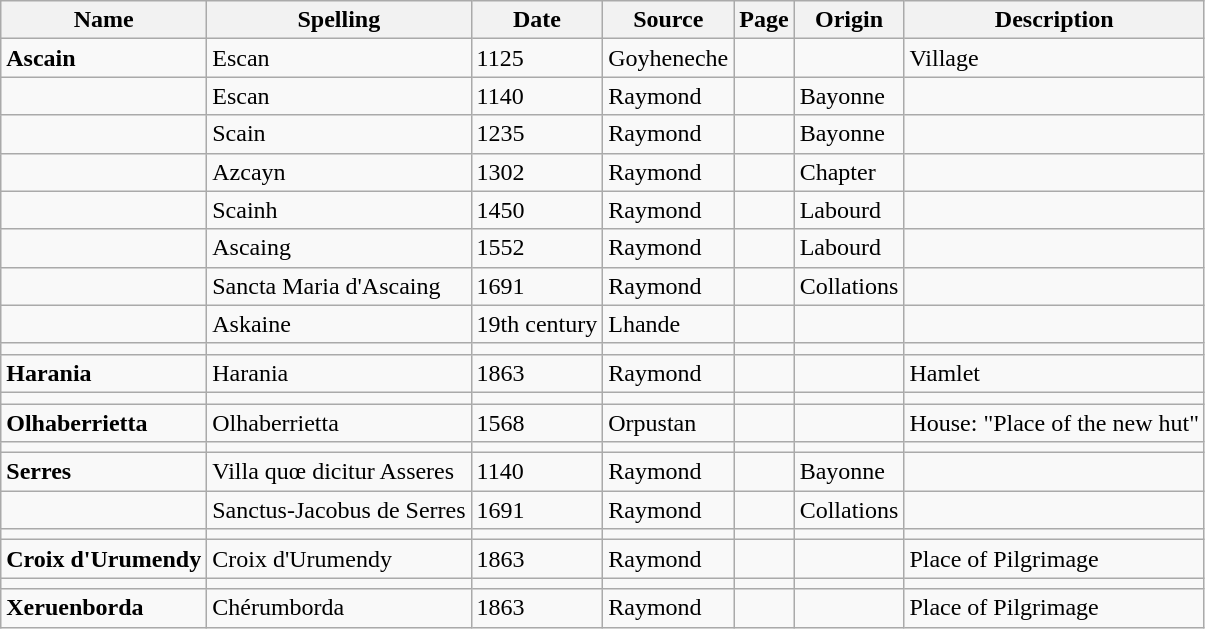<table class="wikitable">
<tr>
<th>Name</th>
<th>Spelling</th>
<th>Date</th>
<th>Source</th>
<th>Page</th>
<th>Origin</th>
<th>Description</th>
</tr>
<tr>
<td><strong>Ascain</strong></td>
<td>Escan</td>
<td>1125</td>
<td>Goyheneche</td>
<td></td>
<td></td>
<td>Village</td>
</tr>
<tr>
<td></td>
<td>Escan</td>
<td>1140</td>
<td>Raymond</td>
<td></td>
<td>Bayonne</td>
<td></td>
</tr>
<tr>
<td></td>
<td>Scain</td>
<td>1235</td>
<td>Raymond</td>
<td></td>
<td>Bayonne</td>
<td></td>
</tr>
<tr>
<td></td>
<td>Azcayn</td>
<td>1302</td>
<td>Raymond</td>
<td></td>
<td>Chapter</td>
<td></td>
</tr>
<tr>
<td></td>
<td>Scainh</td>
<td>1450</td>
<td>Raymond</td>
<td></td>
<td>Labourd</td>
<td></td>
</tr>
<tr>
<td></td>
<td>Ascaing</td>
<td>1552</td>
<td>Raymond</td>
<td></td>
<td>Labourd</td>
<td></td>
</tr>
<tr>
<td></td>
<td>Sancta Maria d'Ascaing</td>
<td>1691</td>
<td>Raymond</td>
<td></td>
<td>Collations</td>
<td></td>
</tr>
<tr>
<td></td>
<td>Askaine</td>
<td>19th century</td>
<td>Lhande</td>
<td></td>
<td></td>
<td></td>
</tr>
<tr>
<td></td>
<td></td>
<td></td>
<td></td>
<td></td>
<td></td>
<td></td>
</tr>
<tr>
<td><strong>Harania</strong></td>
<td>Harania</td>
<td>1863</td>
<td>Raymond</td>
<td></td>
<td></td>
<td>Hamlet</td>
</tr>
<tr>
<td></td>
<td></td>
<td></td>
<td></td>
<td></td>
<td></td>
<td></td>
</tr>
<tr>
<td><strong>Olhaberrietta</strong></td>
<td>Olhaberrietta</td>
<td>1568</td>
<td>Orpustan</td>
<td></td>
<td></td>
<td>House: "Place of the new hut"</td>
</tr>
<tr>
<td></td>
<td></td>
<td></td>
<td></td>
<td></td>
<td></td>
<td></td>
</tr>
<tr>
<td><strong>Serres</strong></td>
<td>Villa quœ dicitur Asseres</td>
<td>1140</td>
<td>Raymond</td>
<td></td>
<td>Bayonne</td>
<td></td>
</tr>
<tr>
<td></td>
<td>Sanctus-Jacobus de Serres</td>
<td>1691</td>
<td>Raymond</td>
<td></td>
<td>Collations</td>
<td></td>
</tr>
<tr>
<td></td>
<td></td>
<td></td>
<td></td>
<td></td>
<td></td>
<td></td>
</tr>
<tr>
<td><strong>Croix d'Urumendy</strong></td>
<td>Croix d'Urumendy</td>
<td>1863</td>
<td>Raymond</td>
<td></td>
<td></td>
<td>Place of Pilgrimage</td>
</tr>
<tr>
<td></td>
<td></td>
<td></td>
<td></td>
<td></td>
<td></td>
<td></td>
</tr>
<tr>
<td><strong>Xeruenborda</strong></td>
<td>Chérumborda</td>
<td>1863</td>
<td>Raymond</td>
<td></td>
<td></td>
<td>Place of Pilgrimage</td>
</tr>
</table>
